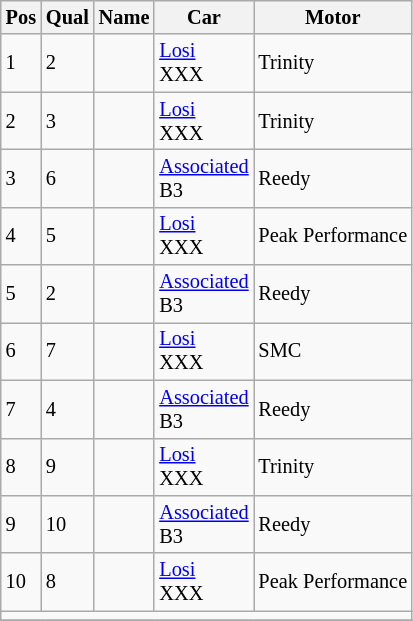<table class="wikitable" style="font-size: 85%;">
<tr>
<th>Pos</th>
<th>Qual</th>
<th>Name</th>
<th>Car</th>
<th>Motor</th>
</tr>
<tr>
<td>1</td>
<td>2</td>
<td></td>
<td><a href='#'>Losi</a> <br> XXX</td>
<td>Trinity</td>
</tr>
<tr>
<td>2</td>
<td>3</td>
<td></td>
<td><a href='#'>Losi</a> <br> XXX</td>
<td>Trinity</td>
</tr>
<tr>
<td>3</td>
<td>6</td>
<td></td>
<td><a href='#'>Associated</a> <br> B3</td>
<td>Reedy</td>
</tr>
<tr>
<td>4</td>
<td>5</td>
<td></td>
<td><a href='#'>Losi</a> <br> XXX</td>
<td>Peak Performance</td>
</tr>
<tr>
<td>5</td>
<td>2</td>
<td></td>
<td><a href='#'>Associated</a> <br> B3</td>
<td>Reedy</td>
</tr>
<tr>
<td>6</td>
<td>7</td>
<td></td>
<td><a href='#'>Losi</a> <br> XXX</td>
<td>SMC</td>
</tr>
<tr>
<td>7</td>
<td>4</td>
<td></td>
<td><a href='#'>Associated</a> <br> B3</td>
<td>Reedy</td>
</tr>
<tr>
<td>8</td>
<td>9</td>
<td></td>
<td><a href='#'>Losi</a> <br> XXX</td>
<td>Trinity</td>
</tr>
<tr>
<td>9</td>
<td>10</td>
<td></td>
<td><a href='#'>Associated</a> <br> B3</td>
<td>Reedy</td>
</tr>
<tr>
<td>10</td>
<td>8</td>
<td></td>
<td><a href='#'>Losi</a> <br> XXX</td>
<td>Peak Performance</td>
</tr>
<tr>
<td colspan="5"></td>
</tr>
<tr>
</tr>
</table>
